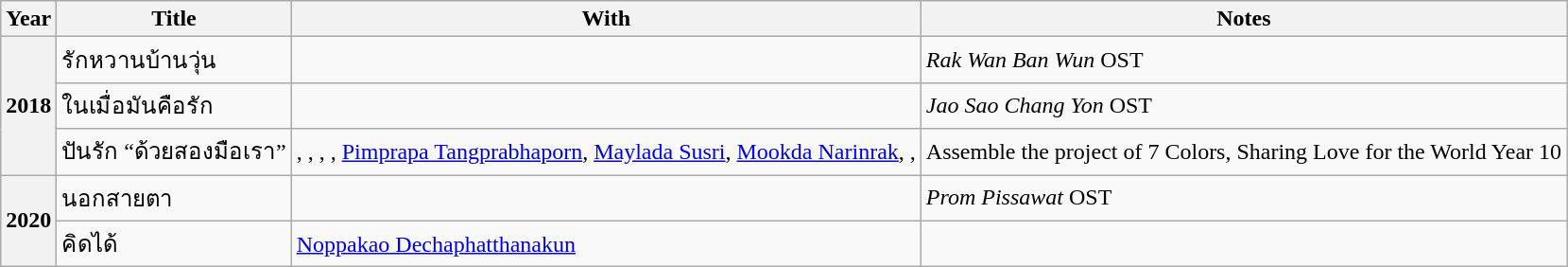<table class="wikitable sortable plainrowheaders">
<tr>
<th scope="col">Year</th>
<th scope="col">Title</th>
<th scope="col">With</th>
<th scope="col" class="unsortable">Notes</th>
</tr>
<tr>
<th scope="row" rowspan="3">2018</th>
<td>รักหวานบ้านวุ่น</td>
<td></td>
<td><em>Rak Wan Ban Wun</em> OST</td>
</tr>
<tr>
<td>ในเมื่อมันคือรัก</td>
<td></td>
<td><em>Jao Sao Chang Yon</em> OST</td>
</tr>
<tr>
<td>ปันรัก “ด้วยสองมือเรา”</td>
<td>, , , , <a href='#'>Pimprapa Tangprabhaporn</a>, <a href='#'>Maylada Susri</a>, <a href='#'>Mookda Narinrak</a>, , </td>
<td>Assemble the project of 7 Colors, Sharing Love for the World Year 10</td>
</tr>
<tr>
<th scope="row" rowspan="2">2020</th>
<td>นอกสายตา</td>
<td></td>
<td><em>Prom Pissawat</em> OST</td>
</tr>
<tr>
<td>คิดได้</td>
<td><a href='#'>Noppakao Dechaphatthanakun</a></td>
<td></td>
</tr>
</table>
